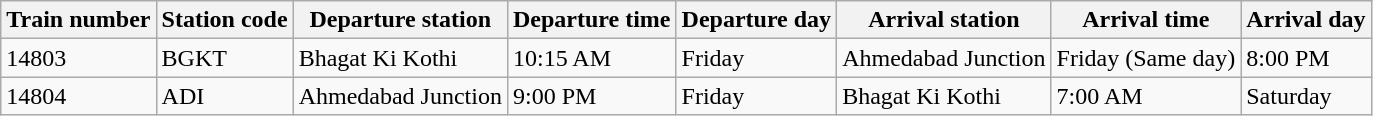<table class="wikitable">
<tr>
<th>Train number</th>
<th>Station code</th>
<th>Departure station</th>
<th>Departure time</th>
<th>Departure day</th>
<th>Arrival station</th>
<th>Arrival time</th>
<th>Arrival day</th>
</tr>
<tr>
<td>14803</td>
<td>BGKT</td>
<td>Bhagat Ki Kothi</td>
<td>10:15 AM</td>
<td>Friday</td>
<td>Ahmedabad Junction</td>
<td>Friday (Same day)</td>
<td>8:00 PM</td>
</tr>
<tr>
<td>14804</td>
<td>ADI</td>
<td>Ahmedabad Junction</td>
<td>9:00 PM</td>
<td>Friday</td>
<td>Bhagat Ki Kothi</td>
<td>7:00 AM</td>
<td>Saturday</td>
</tr>
</table>
